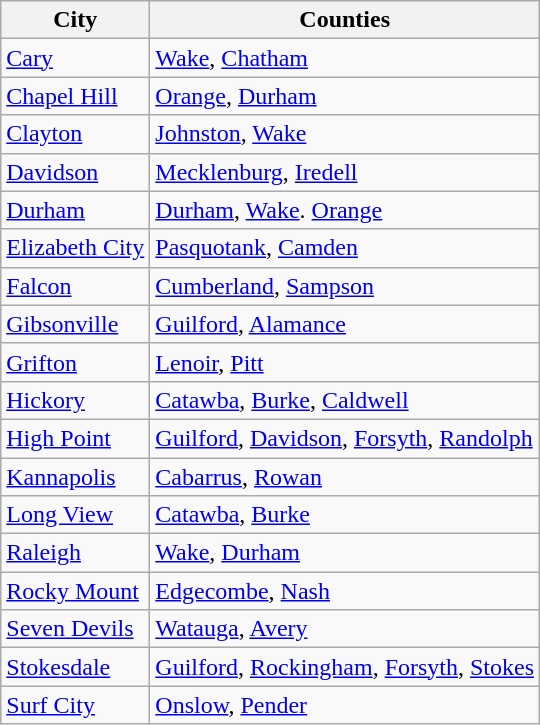<table class="wikitable sortable">
<tr>
<th>City</th>
<th>Counties</th>
</tr>
<tr --->
<td><a href='#'>Cary</a></td>
<td><a href='#'>Wake</a>, <a href='#'>Chatham</a></td>
</tr>
<tr --->
<td><a href='#'>Chapel Hill</a></td>
<td><a href='#'>Orange</a>, <a href='#'>Durham</a></td>
</tr>
<tr --->
<td><a href='#'>Clayton</a></td>
<td><a href='#'>Johnston</a>, <a href='#'>Wake</a></td>
</tr>
<tr --->
<td><a href='#'>Davidson</a></td>
<td><a href='#'>Mecklenburg</a>, <a href='#'>Iredell</a></td>
</tr>
<tr --->
<td><a href='#'>Durham</a></td>
<td><a href='#'>Durham</a>, <a href='#'>Wake</a>. <a href='#'>Orange</a></td>
</tr>
<tr --->
<td><a href='#'>Elizabeth City</a></td>
<td><a href='#'>Pasquotank</a>, <a href='#'>Camden</a></td>
</tr>
<tr --->
<td><a href='#'>Falcon</a></td>
<td><a href='#'>Cumberland</a>, <a href='#'>Sampson</a></td>
</tr>
<tr --->
<td><a href='#'>Gibsonville</a></td>
<td><a href='#'>Guilford</a>, <a href='#'>Alamance</a></td>
</tr>
<tr --->
<td><a href='#'>Grifton</a></td>
<td><a href='#'>Lenoir</a>, <a href='#'>Pitt</a></td>
</tr>
<tr --->
<td><a href='#'>Hickory</a></td>
<td><a href='#'>Catawba</a>, <a href='#'>Burke</a>, <a href='#'>Caldwell</a></td>
</tr>
<tr --->
<td><a href='#'>High Point</a></td>
<td><a href='#'>Guilford</a>, <a href='#'>Davidson</a>, <a href='#'>Forsyth</a>, <a href='#'>Randolph</a></td>
</tr>
<tr --->
<td><a href='#'>Kannapolis</a></td>
<td><a href='#'>Cabarrus</a>, <a href='#'>Rowan</a></td>
</tr>
<tr --->
<td><a href='#'>Long View</a></td>
<td><a href='#'>Catawba</a>, <a href='#'>Burke</a></td>
</tr>
<tr --->
<td><a href='#'>Raleigh</a></td>
<td><a href='#'>Wake</a>, <a href='#'>Durham</a></td>
</tr>
<tr --->
<td><a href='#'>Rocky Mount</a></td>
<td><a href='#'>Edgecombe</a>, <a href='#'>Nash</a></td>
</tr>
<tr --->
<td><a href='#'>Seven Devils</a></td>
<td><a href='#'>Watauga</a>, <a href='#'>Avery</a></td>
</tr>
<tr --->
<td><a href='#'>Stokesdale</a></td>
<td><a href='#'>Guilford</a>, <a href='#'>Rockingham</a>, <a href='#'>Forsyth</a>, <a href='#'>Stokes</a></td>
</tr>
<tr>
<td><a href='#'>Surf City</a></td>
<td><a href='#'>Onslow</a>, <a href='#'>Pender</a></td>
</tr>
</table>
